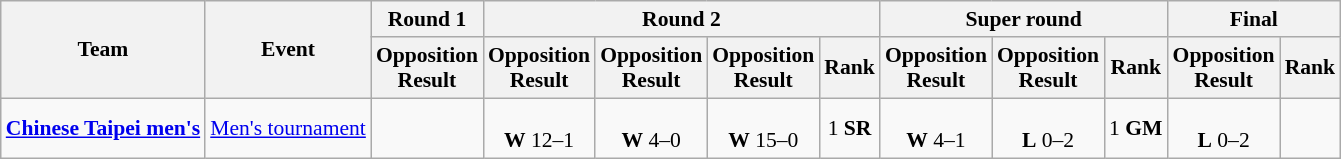<table class="wikitable" style="font-size:90%; text-align:center">
<tr>
<th rowspan="2">Team</th>
<th rowspan="2">Event</th>
<th>Round 1</th>
<th colspan="4">Round 2</th>
<th colspan="3">Super round</th>
<th colspan="2">Final</th>
</tr>
<tr>
<th>Opposition<br>Result</th>
<th>Opposition<br>Result</th>
<th>Opposition<br>Result</th>
<th>Opposition<br>Result</th>
<th>Rank</th>
<th>Opposition<br>Result</th>
<th>Opposition<br>Result</th>
<th>Rank</th>
<th>Opposition<br>Result</th>
<th>Rank</th>
</tr>
<tr>
<td align="left"><strong><a href='#'>Chinese Taipei men's</a></strong></td>
<td align="left"><a href='#'>Men's tournament</a></td>
<td></td>
<td><br><strong>W</strong> 12–1</td>
<td><br><strong>W</strong> 4–0</td>
<td><br><strong>W</strong> 15–0</td>
<td>1 <strong>SR</strong></td>
<td><br><strong>W</strong> 4–1</td>
<td><br><strong>L</strong> 0–2</td>
<td>1 <strong>GM</strong></td>
<td><br><strong>L</strong> 0–2</td>
<td></td>
</tr>
</table>
